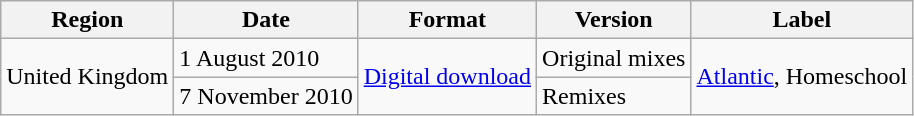<table class="wikitable">
<tr>
<th>Region</th>
<th>Date</th>
<th>Format</th>
<th>Version</th>
<th>Label</th>
</tr>
<tr>
<td rowspan=2>United Kingdom</td>
<td>1 August 2010</td>
<td rowspan=2><a href='#'>Digital download</a></td>
<td>Original mixes</td>
<td rowspan=2><a href='#'>Atlantic</a>, Homeschool</td>
</tr>
<tr>
<td>7 November 2010</td>
<td>Remixes</td>
</tr>
</table>
